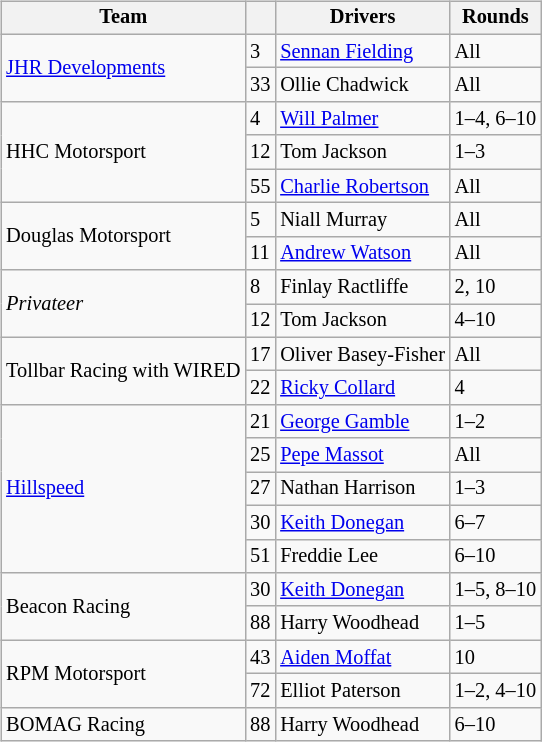<table>
<tr>
<td><br><table class="wikitable" style="font-size: 85%">
<tr>
<th>Team</th>
<th></th>
<th>Drivers</th>
<th>Rounds</th>
</tr>
<tr>
<td rowspan=2><a href='#'>JHR Developments</a></td>
<td>3</td>
<td> <a href='#'>Sennan Fielding</a></td>
<td>All</td>
</tr>
<tr>
<td>33</td>
<td> Ollie Chadwick</td>
<td>All</td>
</tr>
<tr>
<td rowspan=3>HHC Motorsport</td>
<td>4</td>
<td> <a href='#'>Will Palmer</a></td>
<td>1–4, 6–10</td>
</tr>
<tr>
<td>12</td>
<td> Tom Jackson</td>
<td>1–3</td>
</tr>
<tr>
<td>55</td>
<td> <a href='#'>Charlie Robertson</a></td>
<td>All</td>
</tr>
<tr>
<td rowspan=2>Douglas Motorsport</td>
<td>5</td>
<td> Niall Murray</td>
<td>All</td>
</tr>
<tr>
<td>11</td>
<td> <a href='#'>Andrew Watson</a></td>
<td>All</td>
</tr>
<tr>
<td rowspan=2><em>Privateer</em></td>
<td>8</td>
<td> Finlay Ractliffe</td>
<td>2, 10</td>
</tr>
<tr>
<td>12</td>
<td> Tom Jackson</td>
<td>4–10</td>
</tr>
<tr>
<td rowspan=2>Tollbar Racing with WIRED</td>
<td>17</td>
<td> Oliver Basey-Fisher</td>
<td>All</td>
</tr>
<tr>
<td>22</td>
<td> <a href='#'>Ricky Collard</a></td>
<td>4</td>
</tr>
<tr>
<td rowspan=5><a href='#'>Hillspeed</a></td>
<td>21</td>
<td> <a href='#'>George Gamble</a></td>
<td>1–2</td>
</tr>
<tr>
<td>25</td>
<td> <a href='#'>Pepe Massot</a></td>
<td>All</td>
</tr>
<tr>
<td>27</td>
<td> Nathan Harrison</td>
<td>1–3</td>
</tr>
<tr>
<td>30</td>
<td> <a href='#'>Keith Donegan</a></td>
<td>6–7</td>
</tr>
<tr>
<td>51</td>
<td> Freddie Lee</td>
<td>6–10</td>
</tr>
<tr>
<td rowspan=2>Beacon Racing</td>
<td>30</td>
<td> <a href='#'>Keith Donegan</a></td>
<td>1–5, 8–10</td>
</tr>
<tr>
<td>88</td>
<td> Harry Woodhead</td>
<td>1–5</td>
</tr>
<tr>
<td rowspan=2>RPM Motorsport</td>
<td>43</td>
<td> <a href='#'>Aiden Moffat</a></td>
<td>10</td>
</tr>
<tr>
<td>72</td>
<td> Elliot Paterson</td>
<td>1–2, 4–10</td>
</tr>
<tr>
<td>BOMAG Racing</td>
<td>88</td>
<td> Harry Woodhead</td>
<td>6–10</td>
</tr>
</table>
</td>
<td></td>
</tr>
</table>
